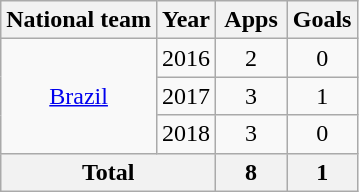<table class="wikitable" style="text-align:center">
<tr>
<th>National team</th>
<th>Year</th>
<th width="40">Apps</th>
<th width="40">Goals</th>
</tr>
<tr>
<td rowspan="3"><a href='#'>Brazil</a></td>
<td>2016</td>
<td>2</td>
<td>0</td>
</tr>
<tr>
<td>2017</td>
<td>3</td>
<td>1</td>
</tr>
<tr>
<td>2018</td>
<td>3</td>
<td>0</td>
</tr>
<tr>
<th colspan="2">Total</th>
<th>8</th>
<th>1</th>
</tr>
</table>
